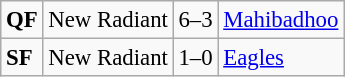<table class="wikitable" style="font-size:95%">
<tr>
<td><strong>QF</strong></td>
<td align=right>New Radiant</td>
<td>6–3</td>
<td><a href='#'>Mahibadhoo</a></td>
</tr>
<tr>
<td><strong>SF</strong></td>
<td align=right>New Radiant</td>
<td>1–0</td>
<td><a href='#'>Eagles</a></td>
</tr>
</table>
